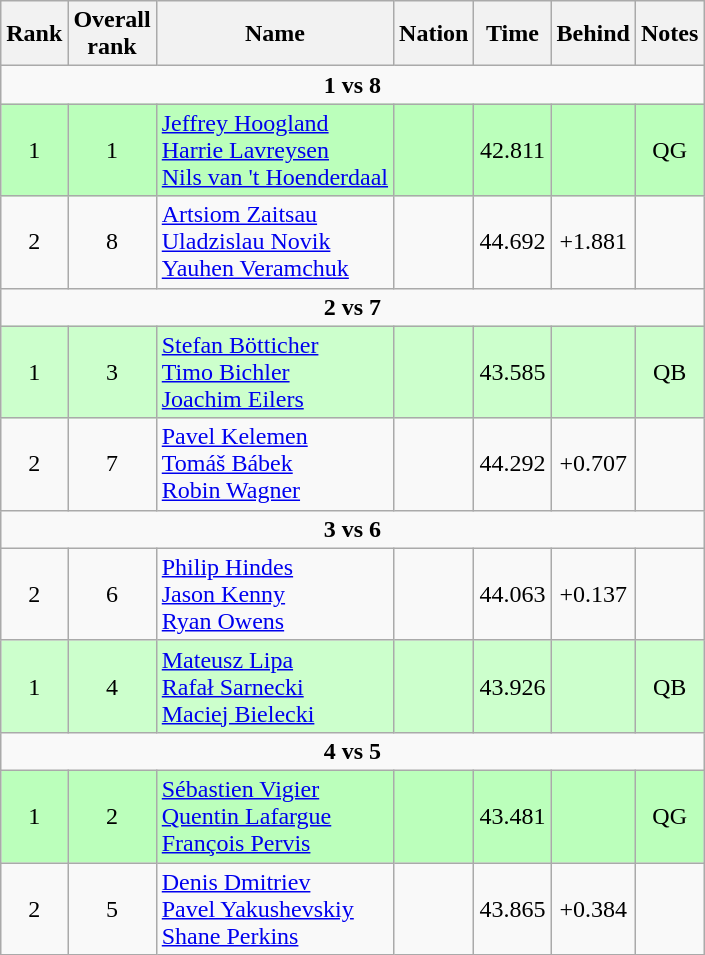<table class="wikitable sortable" style="text-align:center">
<tr>
<th>Rank</th>
<th>Overall<br>rank</th>
<th>Name</th>
<th>Nation</th>
<th>Time</th>
<th>Behind</th>
<th>Notes</th>
</tr>
<tr>
<td colspan="7"><strong>1 vs 8</strong></td>
</tr>
<tr bgcolor=bbffbb>
<td>1</td>
<td>1</td>
<td align=left><a href='#'>Jeffrey Hoogland</a><br><a href='#'>Harrie Lavreysen</a><br><a href='#'>Nils van 't Hoenderdaal</a></td>
<td align=left></td>
<td>42.811</td>
<td></td>
<td>QG</td>
</tr>
<tr>
<td>2</td>
<td>8</td>
<td align=left><a href='#'>Artsiom Zaitsau</a><br><a href='#'>Uladzislau Novik</a><br><a href='#'>Yauhen Veramchuk</a></td>
<td align=left></td>
<td>44.692</td>
<td>+1.881</td>
<td></td>
</tr>
<tr>
<td colspan="7"><strong>2 vs 7</strong></td>
</tr>
<tr bgcolor=ccffcc>
<td>1</td>
<td>3</td>
<td align=left><a href='#'>Stefan Bötticher</a><br><a href='#'>Timo Bichler</a><br><a href='#'>Joachim Eilers</a></td>
<td align=left></td>
<td>43.585</td>
<td></td>
<td>QB</td>
</tr>
<tr>
<td>2</td>
<td>7</td>
<td align=left><a href='#'>Pavel Kelemen</a><br><a href='#'>Tomáš Bábek</a><br><a href='#'>Robin Wagner</a></td>
<td align=left></td>
<td>44.292</td>
<td>+0.707</td>
<td></td>
</tr>
<tr>
<td colspan="7"><strong>3 vs 6</strong></td>
</tr>
<tr>
<td>2</td>
<td>6</td>
<td align=left><a href='#'>Philip Hindes</a><br><a href='#'>Jason Kenny</a><br><a href='#'>Ryan Owens</a></td>
<td align=left></td>
<td>44.063</td>
<td>+0.137</td>
<td></td>
</tr>
<tr bgcolor=ccffcc>
<td>1</td>
<td>4</td>
<td align=left><a href='#'>Mateusz Lipa</a><br><a href='#'>Rafał Sarnecki</a><br><a href='#'>Maciej Bielecki</a></td>
<td align=left></td>
<td>43.926</td>
<td></td>
<td>QB</td>
</tr>
<tr>
<td colspan="7"><strong>4 vs 5</strong></td>
</tr>
<tr bgcolor=bbffbb>
<td>1</td>
<td>2</td>
<td align=left><a href='#'>Sébastien Vigier</a><br><a href='#'>Quentin Lafargue</a><br><a href='#'>François Pervis</a></td>
<td align=left></td>
<td>43.481</td>
<td></td>
<td>QG</td>
</tr>
<tr>
<td>2</td>
<td>5</td>
<td align=left><a href='#'>Denis Dmitriev</a><br><a href='#'>Pavel Yakushevskiy</a><br><a href='#'>Shane Perkins</a></td>
<td align=left></td>
<td>43.865</td>
<td>+0.384</td>
<td></td>
</tr>
</table>
